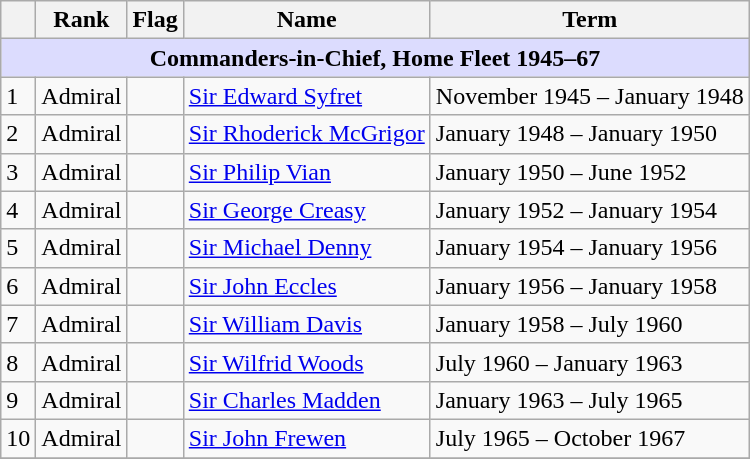<table class="wikitable">
<tr>
<th></th>
<th>Rank</th>
<th>Flag</th>
<th>Name</th>
<th>Term</th>
</tr>
<tr>
<td colspan="5" align="center" style="background:#dcdcfe;"><strong>Commanders-in-Chief, Home Fleet 1945–67</strong></td>
</tr>
<tr>
<td>1</td>
<td>Admiral</td>
<td></td>
<td><a href='#'>Sir Edward Syfret</a></td>
<td>November 1945 – January 1948</td>
</tr>
<tr>
<td>2</td>
<td>Admiral</td>
<td></td>
<td><a href='#'>Sir Rhoderick McGrigor</a></td>
<td>January 1948 – January 1950</td>
</tr>
<tr>
<td>3</td>
<td>Admiral</td>
<td></td>
<td><a href='#'>Sir Philip Vian</a></td>
<td>January 1950 – June 1952</td>
</tr>
<tr>
<td>4</td>
<td>Admiral</td>
<td></td>
<td><a href='#'>Sir George Creasy</a></td>
<td>January 1952 – January 1954</td>
</tr>
<tr>
<td>5</td>
<td>Admiral</td>
<td></td>
<td><a href='#'>Sir Michael Denny</a></td>
<td>January 1954 – January 1956</td>
</tr>
<tr>
<td>6</td>
<td>Admiral</td>
<td></td>
<td><a href='#'>Sir John Eccles</a></td>
<td>January 1956 – January 1958</td>
</tr>
<tr>
<td>7</td>
<td>Admiral</td>
<td></td>
<td><a href='#'>Sir William Davis</a></td>
<td>January 1958 – July 1960</td>
</tr>
<tr>
<td>8</td>
<td>Admiral</td>
<td></td>
<td><a href='#'>Sir Wilfrid Woods</a></td>
<td>July 1960 – January 1963</td>
</tr>
<tr>
<td>9</td>
<td>Admiral</td>
<td></td>
<td><a href='#'>Sir Charles Madden</a></td>
<td>January 1963 – July 1965</td>
</tr>
<tr>
<td>10</td>
<td>Admiral</td>
<td></td>
<td><a href='#'>Sir John Frewen</a></td>
<td>July 1965 – October 1967</td>
</tr>
<tr>
</tr>
</table>
